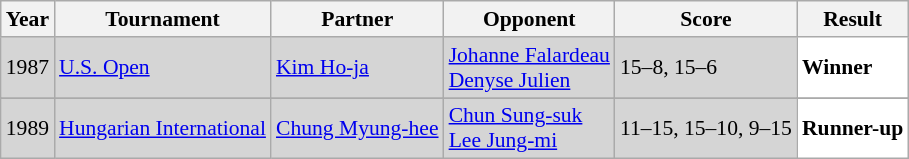<table class="sortable wikitable" style="font-size: 90%;">
<tr>
<th>Year</th>
<th>Tournament</th>
<th>Partner</th>
<th>Opponent</th>
<th>Score</th>
<th>Result</th>
</tr>
<tr style="background:#D5D5D5">
<td align="center">1987</td>
<td align="left"><a href='#'>U.S. Open</a></td>
<td align="left"> <a href='#'>Kim Ho-ja</a></td>
<td align="left"> <a href='#'>Johanne Falardeau</a> <br>  <a href='#'>Denyse Julien</a></td>
<td align="left">15–8, 15–6</td>
<td style="text-align:left; background:white"> <strong>Winner</strong></td>
</tr>
<tr>
</tr>
<tr style="background:#D5D5D5">
<td align="center">1989</td>
<td align="left"><a href='#'>Hungarian International</a></td>
<td align="left"> <a href='#'>Chung Myung-hee</a></td>
<td align="left"> <a href='#'>Chun Sung-suk</a> <br>  <a href='#'>Lee Jung-mi</a></td>
<td align="left">11–15, 15–10, 9–15</td>
<td style="text-align:left; background:white"> <strong>Runner-up</strong></td>
</tr>
</table>
